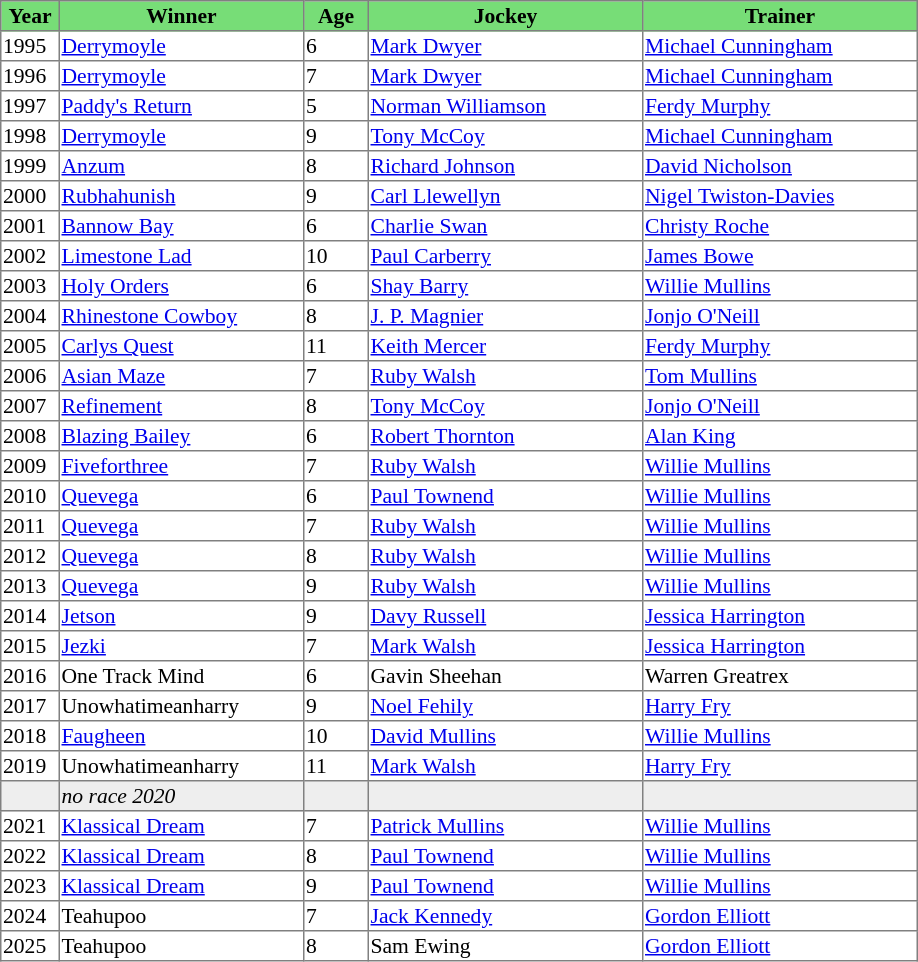<table class = "sortable" | border="1" style="border-collapse: collapse; font-size:90%">
<tr bgcolor="#77dd77" align="center">
<th width="36px"><strong>Year</strong><br></th>
<th width="160px"><strong>Winner</strong><br></th>
<th width="40px"><strong>Age</strong><br></th>
<th width="180px"><strong>Jockey</strong><br></th>
<th width="180px"><strong>Trainer</strong><br></th>
</tr>
<tr>
<td>1995</td>
<td><a href='#'>Derrymoyle</a></td>
<td>6</td>
<td><a href='#'>Mark Dwyer</a></td>
<td><a href='#'>Michael Cunningham</a></td>
</tr>
<tr>
<td>1996</td>
<td><a href='#'>Derrymoyle</a></td>
<td>7</td>
<td><a href='#'>Mark Dwyer</a></td>
<td><a href='#'>Michael Cunningham</a></td>
</tr>
<tr>
<td>1997</td>
<td><a href='#'>Paddy's Return</a></td>
<td>5</td>
<td><a href='#'>Norman Williamson</a></td>
<td><a href='#'>Ferdy Murphy</a></td>
</tr>
<tr>
<td>1998</td>
<td><a href='#'>Derrymoyle</a></td>
<td>9</td>
<td><a href='#'>Tony McCoy</a></td>
<td><a href='#'>Michael Cunningham</a></td>
</tr>
<tr>
<td>1999</td>
<td><a href='#'>Anzum</a></td>
<td>8</td>
<td><a href='#'>Richard Johnson</a></td>
<td><a href='#'>David Nicholson</a></td>
</tr>
<tr>
<td>2000</td>
<td><a href='#'>Rubhahunish</a></td>
<td>9</td>
<td><a href='#'>Carl Llewellyn</a></td>
<td><a href='#'>Nigel Twiston-Davies</a></td>
</tr>
<tr>
<td>2001</td>
<td><a href='#'>Bannow Bay</a> </td>
<td>6</td>
<td><a href='#'>Charlie Swan</a></td>
<td><a href='#'>Christy Roche</a></td>
</tr>
<tr>
<td>2002</td>
<td><a href='#'>Limestone Lad</a></td>
<td>10</td>
<td><a href='#'>Paul Carberry</a></td>
<td><a href='#'>James Bowe</a></td>
</tr>
<tr>
<td>2003</td>
<td><a href='#'>Holy Orders</a></td>
<td>6</td>
<td><a href='#'>Shay Barry</a></td>
<td><a href='#'>Willie Mullins</a></td>
</tr>
<tr>
<td>2004</td>
<td><a href='#'>Rhinestone Cowboy</a></td>
<td>8</td>
<td><a href='#'>J. P. Magnier</a></td>
<td><a href='#'>Jonjo O'Neill</a></td>
</tr>
<tr>
<td>2005</td>
<td><a href='#'>Carlys Quest</a></td>
<td>11</td>
<td><a href='#'>Keith Mercer</a></td>
<td><a href='#'>Ferdy Murphy</a></td>
</tr>
<tr>
<td>2006</td>
<td><a href='#'>Asian Maze</a></td>
<td>7</td>
<td><a href='#'>Ruby Walsh</a></td>
<td><a href='#'>Tom Mullins</a></td>
</tr>
<tr>
<td>2007</td>
<td><a href='#'>Refinement</a></td>
<td>8</td>
<td><a href='#'>Tony McCoy</a></td>
<td><a href='#'>Jonjo O'Neill</a></td>
</tr>
<tr>
<td>2008</td>
<td><a href='#'>Blazing Bailey</a></td>
<td>6</td>
<td><a href='#'>Robert Thornton</a></td>
<td><a href='#'>Alan King</a></td>
</tr>
<tr>
<td>2009</td>
<td><a href='#'>Fiveforthree</a></td>
<td>7</td>
<td><a href='#'>Ruby Walsh</a></td>
<td><a href='#'>Willie Mullins</a></td>
</tr>
<tr>
<td>2010</td>
<td><a href='#'>Quevega</a></td>
<td>6</td>
<td><a href='#'>Paul Townend</a></td>
<td><a href='#'>Willie Mullins</a></td>
</tr>
<tr>
<td>2011</td>
<td><a href='#'>Quevega</a></td>
<td>7</td>
<td><a href='#'>Ruby Walsh</a></td>
<td><a href='#'>Willie Mullins</a></td>
</tr>
<tr>
<td>2012</td>
<td><a href='#'>Quevega</a></td>
<td>8</td>
<td><a href='#'>Ruby Walsh</a></td>
<td><a href='#'>Willie Mullins</a></td>
</tr>
<tr>
<td>2013</td>
<td><a href='#'>Quevega</a></td>
<td>9</td>
<td><a href='#'>Ruby Walsh</a></td>
<td><a href='#'>Willie Mullins</a></td>
</tr>
<tr>
<td>2014</td>
<td><a href='#'>Jetson</a></td>
<td>9</td>
<td><a href='#'>Davy Russell</a></td>
<td><a href='#'>Jessica Harrington</a></td>
</tr>
<tr>
<td>2015</td>
<td><a href='#'>Jezki</a></td>
<td>7</td>
<td><a href='#'>Mark Walsh</a></td>
<td><a href='#'>Jessica Harrington</a></td>
</tr>
<tr>
<td>2016</td>
<td>One Track Mind</td>
<td>6</td>
<td>Gavin Sheehan</td>
<td>Warren Greatrex</td>
</tr>
<tr>
<td>2017</td>
<td>Unowhatimeanharry</td>
<td>9</td>
<td><a href='#'>Noel Fehily</a></td>
<td><a href='#'>Harry Fry</a></td>
</tr>
<tr>
<td>2018</td>
<td><a href='#'>Faugheen</a></td>
<td>10</td>
<td><a href='#'>David Mullins</a></td>
<td><a href='#'>Willie Mullins</a></td>
</tr>
<tr>
<td>2019</td>
<td>Unowhatimeanharry</td>
<td>11</td>
<td><a href='#'>Mark Walsh</a></td>
<td><a href='#'>Harry Fry</a></td>
</tr>
<tr bgcolor="#eeeeee">
<td data-sort-value="2020"></td>
<td><em>no race 2020</em> </td>
<td></td>
<td></td>
<td></td>
</tr>
<tr>
<td>2021</td>
<td><a href='#'>Klassical Dream</a></td>
<td>7</td>
<td><a href='#'>Patrick Mullins</a></td>
<td><a href='#'>Willie Mullins</a></td>
</tr>
<tr>
<td>2022</td>
<td><a href='#'>Klassical Dream</a></td>
<td>8</td>
<td><a href='#'>Paul Townend</a></td>
<td><a href='#'>Willie Mullins</a></td>
</tr>
<tr>
<td>2023</td>
<td><a href='#'>Klassical Dream</a></td>
<td>9</td>
<td><a href='#'>Paul Townend</a></td>
<td><a href='#'>Willie Mullins</a></td>
</tr>
<tr>
<td>2024</td>
<td>Teahupoo</td>
<td>7</td>
<td><a href='#'>Jack Kennedy</a></td>
<td><a href='#'>Gordon Elliott</a></td>
</tr>
<tr>
<td>2025</td>
<td>Teahupoo</td>
<td>8</td>
<td>Sam Ewing</td>
<td><a href='#'>Gordon Elliott</a></td>
</tr>
</table>
